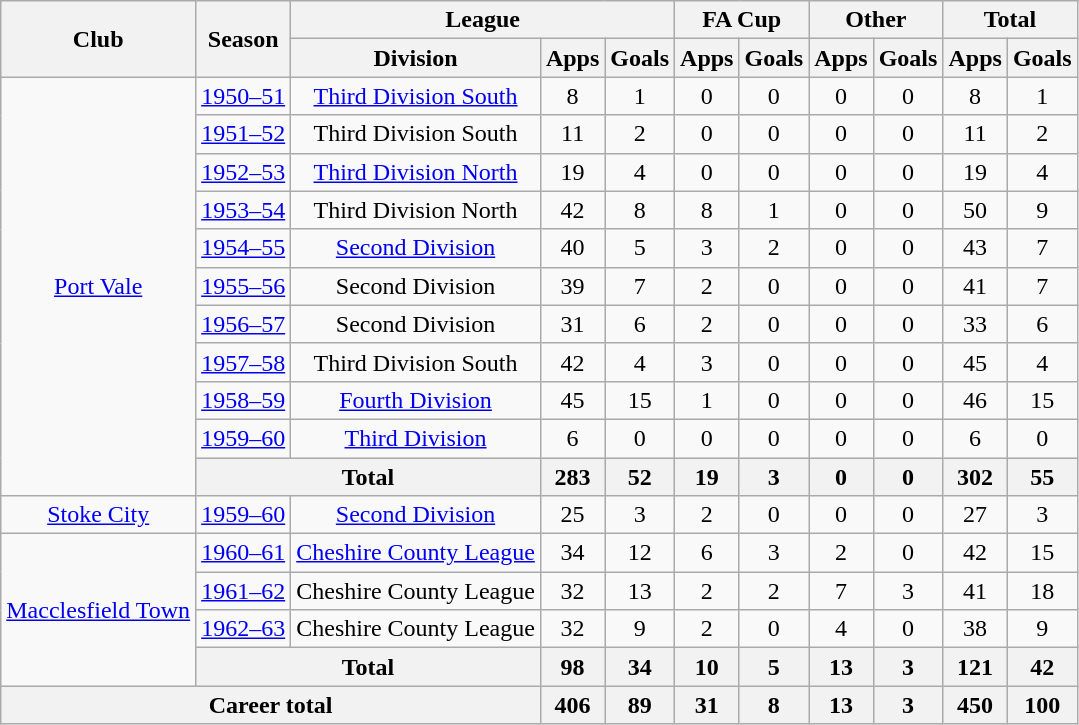<table class="wikitable" style="text-align: center;">
<tr>
<th rowspan="2">Club</th>
<th rowspan="2">Season</th>
<th colspan="3">League</th>
<th colspan="2">FA Cup</th>
<th colspan="2">Other</th>
<th colspan="2">Total</th>
</tr>
<tr>
<th>Division</th>
<th>Apps</th>
<th>Goals</th>
<th>Apps</th>
<th>Goals</th>
<th>Apps</th>
<th>Goals</th>
<th>Apps</th>
<th>Goals</th>
</tr>
<tr>
<td rowspan="11"><a href='#'>Port Vale</a></td>
<td><a href='#'>1950–51</a></td>
<td><a href='#'>Third Division South</a></td>
<td>8</td>
<td>1</td>
<td>0</td>
<td>0</td>
<td>0</td>
<td>0</td>
<td>8</td>
<td>1</td>
</tr>
<tr>
<td><a href='#'>1951–52</a></td>
<td>Third Division South</td>
<td>11</td>
<td>2</td>
<td>0</td>
<td>0</td>
<td>0</td>
<td>0</td>
<td>11</td>
<td>2</td>
</tr>
<tr>
<td><a href='#'>1952–53</a></td>
<td><a href='#'>Third Division North</a></td>
<td>19</td>
<td>4</td>
<td>0</td>
<td>0</td>
<td>0</td>
<td>0</td>
<td>19</td>
<td>4</td>
</tr>
<tr>
<td><a href='#'>1953–54</a></td>
<td>Third Division North</td>
<td>42</td>
<td>8</td>
<td>8</td>
<td>1</td>
<td>0</td>
<td>0</td>
<td>50</td>
<td>9</td>
</tr>
<tr>
<td><a href='#'>1954–55</a></td>
<td><a href='#'>Second Division</a></td>
<td>40</td>
<td>5</td>
<td>3</td>
<td>2</td>
<td>0</td>
<td>0</td>
<td>43</td>
<td>7</td>
</tr>
<tr>
<td><a href='#'>1955–56</a></td>
<td>Second Division</td>
<td>39</td>
<td>7</td>
<td>2</td>
<td>0</td>
<td>0</td>
<td>0</td>
<td>41</td>
<td>7</td>
</tr>
<tr>
<td><a href='#'>1956–57</a></td>
<td>Second Division</td>
<td>31</td>
<td>6</td>
<td>2</td>
<td>0</td>
<td>0</td>
<td>0</td>
<td>33</td>
<td>6</td>
</tr>
<tr>
<td><a href='#'>1957–58</a></td>
<td>Third Division South</td>
<td>42</td>
<td>4</td>
<td>3</td>
<td>0</td>
<td>0</td>
<td>0</td>
<td>45</td>
<td>4</td>
</tr>
<tr>
<td><a href='#'>1958–59</a></td>
<td><a href='#'>Fourth Division</a></td>
<td>45</td>
<td>15</td>
<td>1</td>
<td>0</td>
<td>0</td>
<td>0</td>
<td>46</td>
<td>15</td>
</tr>
<tr>
<td><a href='#'>1959–60</a></td>
<td><a href='#'>Third Division</a></td>
<td>6</td>
<td>0</td>
<td>0</td>
<td>0</td>
<td>0</td>
<td>0</td>
<td>6</td>
<td>0</td>
</tr>
<tr>
<th colspan="2">Total</th>
<th>283</th>
<th>52</th>
<th>19</th>
<th>3</th>
<th>0</th>
<th>0</th>
<th>302</th>
<th>55</th>
</tr>
<tr>
<td><a href='#'>Stoke City</a></td>
<td><a href='#'>1959–60</a></td>
<td><a href='#'>Second Division</a></td>
<td>25</td>
<td>3</td>
<td>2</td>
<td>0</td>
<td>0</td>
<td>0</td>
<td>27</td>
<td>3</td>
</tr>
<tr>
<td rowspan="4"><a href='#'>Macclesfield Town</a></td>
<td><a href='#'>1960–61</a></td>
<td><a href='#'>Cheshire County League</a></td>
<td>34</td>
<td>12</td>
<td>6</td>
<td>3</td>
<td>2</td>
<td>0</td>
<td>42</td>
<td>15</td>
</tr>
<tr>
<td><a href='#'>1961–62</a></td>
<td>Cheshire County League</td>
<td>32</td>
<td>13</td>
<td>2</td>
<td>2</td>
<td>7</td>
<td>3</td>
<td>41</td>
<td>18</td>
</tr>
<tr>
<td><a href='#'>1962–63</a></td>
<td>Cheshire County League</td>
<td>32</td>
<td>9</td>
<td>2</td>
<td>0</td>
<td>4</td>
<td>0</td>
<td>38</td>
<td>9</td>
</tr>
<tr>
<th colspan="2">Total</th>
<th>98</th>
<th>34</th>
<th>10</th>
<th>5</th>
<th>13</th>
<th>3</th>
<th>121</th>
<th>42</th>
</tr>
<tr>
<th colspan="3">Career total</th>
<th>406</th>
<th>89</th>
<th>31</th>
<th>8</th>
<th>13</th>
<th>3</th>
<th>450</th>
<th>100</th>
</tr>
</table>
